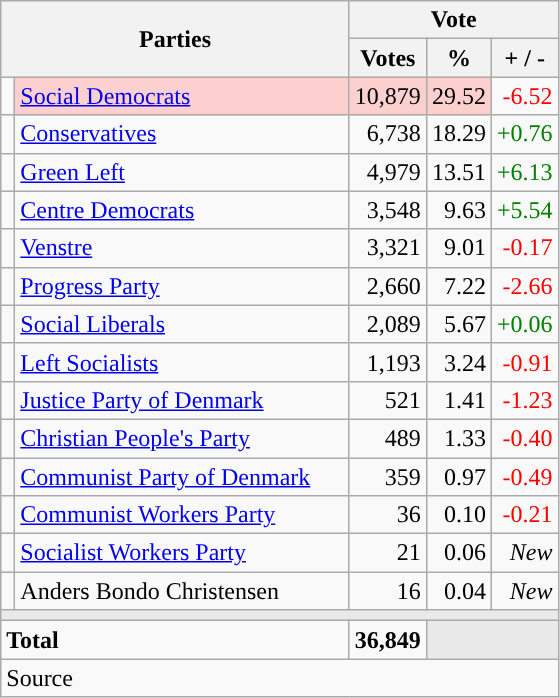<table class="wikitable" style="text-align:right;">
<tr>
<th style="text-align:centre;" rowspan="2" colspan="2" width="225">Parties</th>
<th colspan="3">Vote</th>
</tr>
<tr>
<th width="15">Votes</th>
<th width="15">%</th>
<th width="15">+ / -</th>
</tr>
<tr>
<td width="2" style="color:inherit;background:"></td>
<td bgcolor=#fbd0ce  align="left"><a href='#'>Social Democrats</a></td>
<td bgcolor=#fbd0ce>10,879</td>
<td bgcolor=#fbd0ce>29.52</td>
<td style=color:red;>-6.52</td>
</tr>
<tr>
<td width="2" style="color:inherit;background:"></td>
<td align="left"><a href='#'>Conservatives</a></td>
<td>6,738</td>
<td>18.29</td>
<td style=color:green;>+0.76</td>
</tr>
<tr>
<td width="2" style="color:inherit;background:"></td>
<td align="left"><a href='#'>Green Left</a></td>
<td>4,979</td>
<td>13.51</td>
<td style=color:green;>+6.13</td>
</tr>
<tr>
<td width="2" style="color:inherit;background:"></td>
<td align="left"><a href='#'>Centre Democrats</a></td>
<td>3,548</td>
<td>9.63</td>
<td style=color:green;>+5.54</td>
</tr>
<tr>
<td width="2" style="color:inherit;background:"></td>
<td align="left"><a href='#'>Venstre</a></td>
<td>3,321</td>
<td>9.01</td>
<td style=color:red;>-0.17</td>
</tr>
<tr>
<td width="2" style="color:inherit;background:"></td>
<td align="left"><a href='#'>Progress Party</a></td>
<td>2,660</td>
<td>7.22</td>
<td style=color:red;>-2.66</td>
</tr>
<tr>
<td width="2" style="color:inherit;background:"></td>
<td align="left"><a href='#'>Social Liberals</a></td>
<td>2,089</td>
<td>5.67</td>
<td style=color:green;>+0.06</td>
</tr>
<tr>
<td width="2" style="color:inherit;background:"></td>
<td align="left"><a href='#'>Left Socialists</a></td>
<td>1,193</td>
<td>3.24</td>
<td style=color:red;>-0.91</td>
</tr>
<tr>
<td width="2" style="color:inherit;background:"></td>
<td align="left"><a href='#'>Justice Party of Denmark</a></td>
<td>521</td>
<td>1.41</td>
<td style=color:red;>-1.23</td>
</tr>
<tr>
<td width="2" style="color:inherit;background:"></td>
<td align="left"><a href='#'>Christian People's Party</a></td>
<td>489</td>
<td>1.33</td>
<td style=color:red;>-0.40</td>
</tr>
<tr>
<td width="2" style="color:inherit;background:"></td>
<td align="left"><a href='#'>Communist Party of Denmark</a></td>
<td>359</td>
<td>0.97</td>
<td style=color:red;>-0.49</td>
</tr>
<tr>
<td width="2" style="color:inherit;background:"></td>
<td align="left"><a href='#'>Communist Workers Party</a></td>
<td>36</td>
<td>0.10</td>
<td style=color:red;>-0.21</td>
</tr>
<tr>
<td width="2" style="color:inherit;background:"></td>
<td align="left"><a href='#'>Socialist Workers Party</a></td>
<td>21</td>
<td>0.06</td>
<td><em>New</em></td>
</tr>
<tr>
<td width="2" style="color:inherit;background:"></td>
<td align="left">Anders Bondo Christensen</td>
<td>16</td>
<td>0.04</td>
<td><em>New</em></td>
</tr>
<tr>
<td colspan="7" bgcolor="#E9E9E9"></td>
</tr>
<tr>
<td align="left" colspan="2"><strong>Total</strong></td>
<td><strong>36,849</strong></td>
<td bgcolor="#E9E9E9" colspan="2"></td>
</tr>
<tr>
<td align="left" colspan="6">Source</td>
</tr>
</table>
